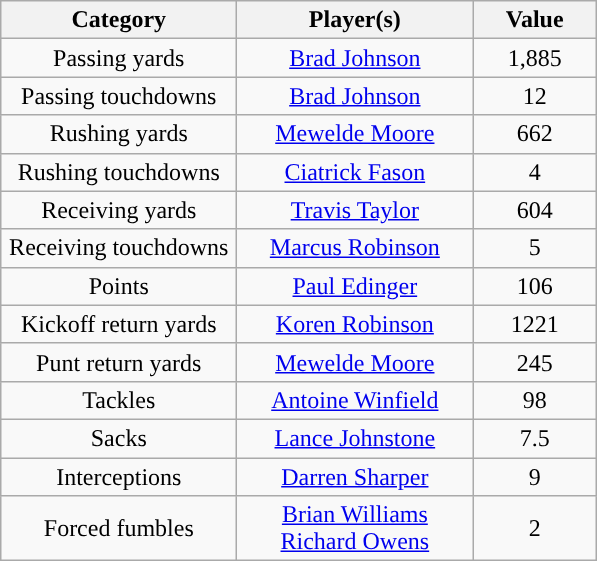<table class="wikitable" style="text-align:center">
<tr>
<th width=150px>Category</th>
<th width=150px>Player(s)</th>
<th width=75px>Value</th>
</tr>
<tr>
<td>Passing yards</td>
<td><a href='#'>Brad Johnson</a></td>
<td>1,885</td>
</tr>
<tr>
<td>Passing touchdowns</td>
<td><a href='#'>Brad Johnson</a></td>
<td>12</td>
</tr>
<tr>
<td>Rushing yards</td>
<td><a href='#'>Mewelde Moore</a></td>
<td>662</td>
</tr>
<tr>
<td>Rushing touchdowns</td>
<td><a href='#'>Ciatrick Fason</a></td>
<td>4</td>
</tr>
<tr>
<td>Receiving yards</td>
<td><a href='#'>Travis Taylor</a></td>
<td>604</td>
</tr>
<tr>
<td>Receiving touchdowns</td>
<td><a href='#'>Marcus Robinson</a></td>
<td>5</td>
</tr>
<tr>
<td>Points</td>
<td><a href='#'>Paul Edinger</a></td>
<td>106</td>
</tr>
<tr>
<td>Kickoff return yards</td>
<td><a href='#'>Koren Robinson</a></td>
<td>1221</td>
</tr>
<tr>
<td>Punt return yards</td>
<td><a href='#'>Mewelde Moore</a></td>
<td>245</td>
</tr>
<tr>
<td>Tackles</td>
<td><a href='#'>Antoine Winfield</a></td>
<td>98</td>
</tr>
<tr>
<td>Sacks</td>
<td><a href='#'>Lance Johnstone</a></td>
<td>7.5</td>
</tr>
<tr>
<td>Interceptions</td>
<td><a href='#'>Darren Sharper</a></td>
<td>9</td>
</tr>
<tr>
<td>Forced fumbles</td>
<td><a href='#'>Brian Williams</a> <br> <a href='#'>Richard Owens</a></td>
<td>2</td>
</tr>
</table>
